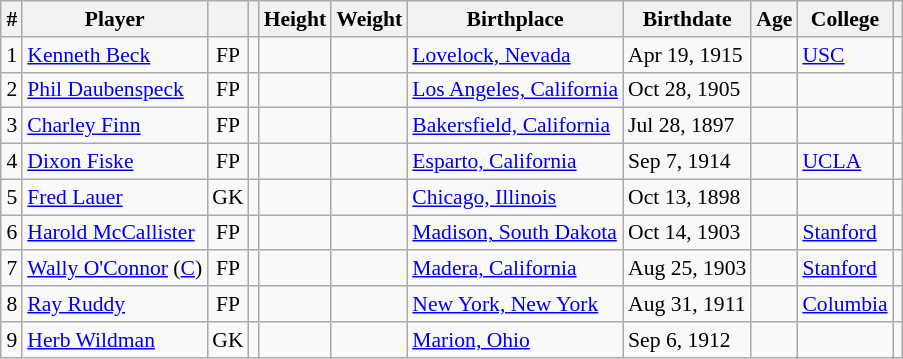<table class="wikitable sortable" style="text-align: left; font-size: 90%; margin-left: 1em;">
<tr>
<th>#</th>
<th>Player</th>
<th></th>
<th></th>
<th>Height</th>
<th>Weight</th>
<th>Birthplace</th>
<th>Birthdate</th>
<th>Age</th>
<th>College</th>
<th></th>
</tr>
<tr>
<td style="text-align: center;">1</td>
<td data-sort-value="Beck, Kenneth"><a href='#'>Kenneth Beck</a></td>
<td style="text-align: center;">FP</td>
<td style="text-align: center;"></td>
<td></td>
<td></td>
<td> <a href='#'>Lovelock, Nevada</a></td>
<td>Apr 19, 1915</td>
<td></td>
<td><a href='#'>USC</a></td>
<td></td>
</tr>
<tr>
<td style="text-align: center;">2</td>
<td data-sort-value="Daubenspeck, Phil"><a href='#'>Phil Daubenspeck</a></td>
<td style="text-align: center;">FP</td>
<td style="text-align: center;"></td>
<td></td>
<td></td>
<td> <a href='#'>Los Angeles, California</a></td>
<td>Oct 28, 1905</td>
<td></td>
<td></td>
<td></td>
</tr>
<tr>
<td style="text-align: center;">3</td>
<td data-sort-value="Finn, Charley"><a href='#'>Charley Finn</a></td>
<td style="text-align: center;">FP</td>
<td style="text-align: center;"></td>
<td></td>
<td></td>
<td> <a href='#'>Bakersfield, California</a></td>
<td>Jul 28, 1897</td>
<td></td>
<td></td>
<td></td>
</tr>
<tr>
<td style="text-align: center;">4</td>
<td data-sort-value="Fiske, Dixon"><a href='#'>Dixon Fiske</a></td>
<td style="text-align: center;">FP</td>
<td style="text-align: center;"></td>
<td></td>
<td></td>
<td> <a href='#'>Esparto, California</a></td>
<td>Sep 7, 1914</td>
<td></td>
<td><a href='#'>UCLA</a></td>
<td></td>
</tr>
<tr>
<td style="text-align: center;">5</td>
<td data-sort-value="Lauer, Fred"><a href='#'>Fred Lauer</a></td>
<td style="text-align: center;">GK</td>
<td style="text-align: center;"></td>
<td></td>
<td></td>
<td> <a href='#'>Chicago, Illinois</a></td>
<td>Oct 13, 1898</td>
<td></td>
<td></td>
<td></td>
</tr>
<tr>
<td style="text-align: center;">6</td>
<td data-sort-value="McCallister, Harold"><a href='#'>Harold McCallister</a></td>
<td style="text-align: center;">FP</td>
<td style="text-align: center;"></td>
<td></td>
<td></td>
<td> <a href='#'>Madison, South Dakota</a></td>
<td>Oct 14, 1903</td>
<td></td>
<td><a href='#'>Stanford</a></td>
<td></td>
</tr>
<tr>
<td style="text-align: center;">7</td>
<td data-sort-value="O'Connor, Wally"><a href='#'>Wally O'Connor</a> (<a href='#'>C</a>)</td>
<td style="text-align: center;">FP</td>
<td style="text-align: center;"></td>
<td></td>
<td></td>
<td> <a href='#'>Madera, California</a></td>
<td>Aug 25, 1903</td>
<td></td>
<td><a href='#'>Stanford</a></td>
<td></td>
</tr>
<tr>
<td style="text-align: center;">8</td>
<td data-sort-value="Ruddy, Ray"><a href='#'>Ray Ruddy</a></td>
<td style="text-align: center;">FP</td>
<td style="text-align: center;"></td>
<td></td>
<td></td>
<td> <a href='#'>New York, New York</a></td>
<td>Aug 31, 1911</td>
<td></td>
<td><a href='#'>Columbia</a></td>
<td></td>
</tr>
<tr>
<td style="text-align: center;">9</td>
<td data-sort-value="Wildman, Herb"><a href='#'>Herb Wildman</a></td>
<td style="text-align: center;">GK</td>
<td style="text-align: center;"></td>
<td></td>
<td></td>
<td> <a href='#'>Marion, Ohio</a></td>
<td>Sep 6, 1912</td>
<td></td>
<td></td>
<td></td>
</tr>
</table>
